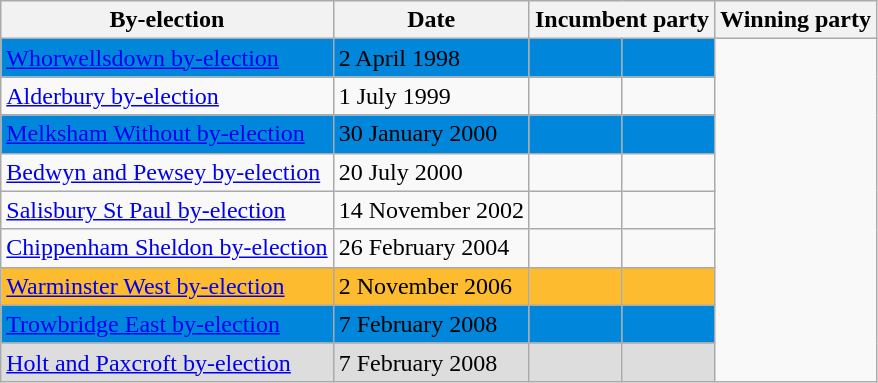<table class="wikitable">
<tr>
<th>By-election</th>
<th>Date</th>
<th colspan=2>Incumbent party</th>
<th colspan=2>Winning party</th>
</tr>
<tr bgcolor=#0087DC>
<td><a href='#'>Whorwellsdown by-election</a></td>
<td>2 April 1998</td>
<td></td>
<td></td>
</tr>
<tr>
<td><a href='#'>Alderbury by-election</a></td>
<td>1 July 1999</td>
<td></td>
<td></td>
</tr>
<tr bgcolor=#0087DC>
<td><a href='#'>Melksham Without by-election</a></td>
<td>30 January 2000</td>
<td></td>
<td></td>
</tr>
<tr>
<td><a href='#'>Bedwyn and Pewsey by-election</a></td>
<td>20 July 2000</td>
<td></td>
<td></td>
</tr>
<tr>
<td><a href='#'>Salisbury St Paul by-election</a></td>
<td>14 November 2002</td>
<td></td>
<td></td>
</tr>
<tr>
<td><a href='#'>Chippenham Sheldon by-election</a></td>
<td>26 February 2004</td>
<td></td>
<td></td>
</tr>
<tr bgcolor=#fdbb30>
<td><a href='#'>Warminster West by-election</a></td>
<td>2 November 2006</td>
<td></td>
<td></td>
</tr>
<tr bgcolor=#0087DC>
<td><a href='#'>Trowbridge East by-election</a></td>
<td>7 February 2008</td>
<td></td>
<td></td>
</tr>
<tr bgcolor=#DDDDDD>
<td><a href='#'>Holt and Paxcroft by-election</a></td>
<td>7 February 2008</td>
<td></td>
<td></td>
</tr>
</table>
